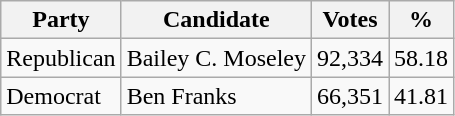<table class="wikitable">
<tr>
<th>Party</th>
<th>Candidate</th>
<th>Votes</th>
<th>%</th>
</tr>
<tr>
<td>Republican</td>
<td>Bailey C. Moseley</td>
<td>92,334</td>
<td>58.18</td>
</tr>
<tr>
<td>Democrat</td>
<td>Ben Franks</td>
<td>66,351</td>
<td>41.81</td>
</tr>
</table>
